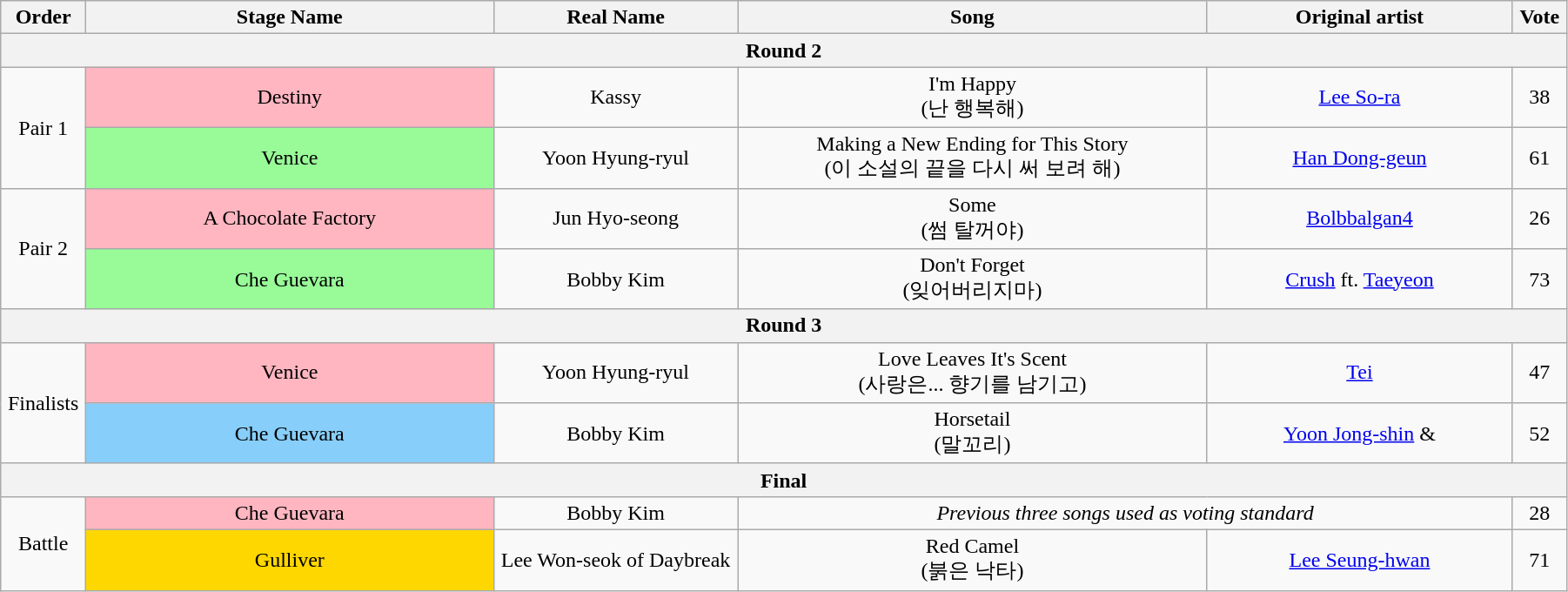<table class="wikitable" style="text-align:center; width:95%;">
<tr>
<th style="width:1%;">Order</th>
<th style="width:20%;">Stage Name</th>
<th style="width:12%;">Real Name</th>
<th style="width:23%;">Song</th>
<th style="width:15%;">Original artist</th>
<th style="width:1%;">Vote</th>
</tr>
<tr>
<th colspan=6>Round 2</th>
</tr>
<tr>
<td rowspan=2>Pair 1</td>
<td bgcolor="lightpink">Destiny</td>
<td>Kassy</td>
<td>I'm Happy<br>(난 행복해)</td>
<td><a href='#'>Lee So-ra</a></td>
<td>38</td>
</tr>
<tr>
<td bgcolor="palegreen">Venice</td>
<td>Yoon Hyung-ryul</td>
<td>Making a New Ending for This Story<br>(이 소설의 끝을 다시 써 보려 해)</td>
<td><a href='#'>Han Dong-geun</a></td>
<td>61</td>
</tr>
<tr>
<td rowspan=2>Pair 2</td>
<td bgcolor="lightpink">A Chocolate Factory</td>
<td>Jun Hyo-seong</td>
<td>Some<br>(썸 탈꺼야)</td>
<td><a href='#'>Bolbbalgan4</a></td>
<td>26</td>
</tr>
<tr>
<td bgcolor="palegreen">Che Guevara</td>
<td>Bobby Kim</td>
<td>Don't Forget<br>(잊어버리지마)</td>
<td><a href='#'>Crush</a> ft. <a href='#'>Taeyeon</a></td>
<td>73</td>
</tr>
<tr>
<th colspan=6>Round 3</th>
</tr>
<tr>
<td rowspan=2>Finalists</td>
<td bgcolor="lightpink">Venice</td>
<td>Yoon Hyung-ryul</td>
<td>Love Leaves It's Scent<br>(사랑은... 향기를 남기고)</td>
<td><a href='#'>Tei</a></td>
<td>47</td>
</tr>
<tr>
<td bgcolor="lightskyblue">Che Guevara</td>
<td>Bobby Kim</td>
<td>Horsetail<br>(말꼬리)</td>
<td><a href='#'>Yoon Jong-shin</a> & </td>
<td>52</td>
</tr>
<tr>
<th colspan=6>Final</th>
</tr>
<tr>
<td rowspan=2>Battle</td>
<td bgcolor="lightpink">Che Guevara</td>
<td>Bobby Kim</td>
<td colspan=2><em>Previous three songs used as voting standard</em></td>
<td>28</td>
</tr>
<tr>
<td bgcolor="gold">Gulliver</td>
<td>Lee Won-seok of Daybreak</td>
<td>Red Camel<br>(붉은 낙타)</td>
<td><a href='#'>Lee Seung-hwan</a></td>
<td>71</td>
</tr>
</table>
